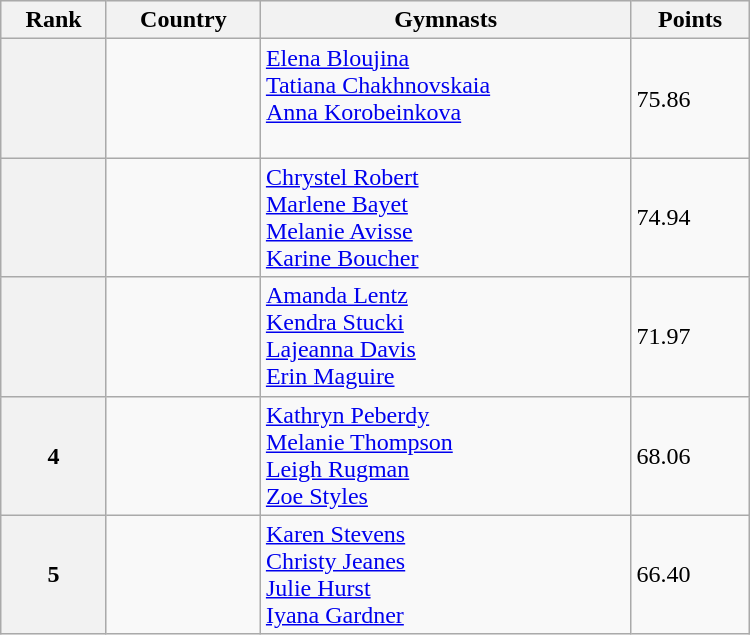<table class="wikitable" width=500>
<tr bgcolor="#efefef">
<th>Rank</th>
<th>Country</th>
<th>Gymnasts</th>
<th>Points</th>
</tr>
<tr>
<th></th>
<td></td>
<td><a href='#'>Elena Bloujina</a> <br> <a href='#'>Tatiana Chakhnovskaia</a> <br> <a href='#'>Anna Korobeinkova</a><br>  </td>
<td>75.86</td>
</tr>
<tr>
<th></th>
<td></td>
<td><a href='#'>Chrystel Robert</a> <br> <a href='#'>Marlene Bayet</a> <br> <a href='#'>Melanie Avisse</a> <br> <a href='#'>Karine Boucher</a></td>
<td>74.94</td>
</tr>
<tr>
<th></th>
<td></td>
<td><a href='#'>Amanda Lentz</a> <br> <a href='#'>Kendra Stucki</a> <br> <a href='#'>Lajeanna Davis</a> <br> <a href='#'>Erin Maguire</a></td>
<td>71.97</td>
</tr>
<tr>
<th>4</th>
<td></td>
<td><a href='#'>Kathryn Peberdy</a> <br> <a href='#'>Melanie Thompson</a> <br> <a href='#'>Leigh Rugman</a> <br> <a href='#'>Zoe Styles</a></td>
<td>68.06</td>
</tr>
<tr>
<th>5</th>
<td></td>
<td><a href='#'>Karen Stevens</a> <br> <a href='#'>Christy Jeanes</a> <br> <a href='#'>Julie Hurst</a> <br> <a href='#'>Iyana Gardner</a></td>
<td>66.40</td>
</tr>
</table>
